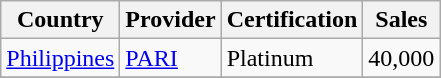<table class="wikitable">
<tr>
<th>Country</th>
<th>Provider</th>
<th>Certification</th>
<th>Sales</th>
</tr>
<tr>
<td><a href='#'>Philippines</a></td>
<td><a href='#'>PARI</a></td>
<td>Platinum</td>
<td>40,000</td>
</tr>
<tr>
</tr>
</table>
